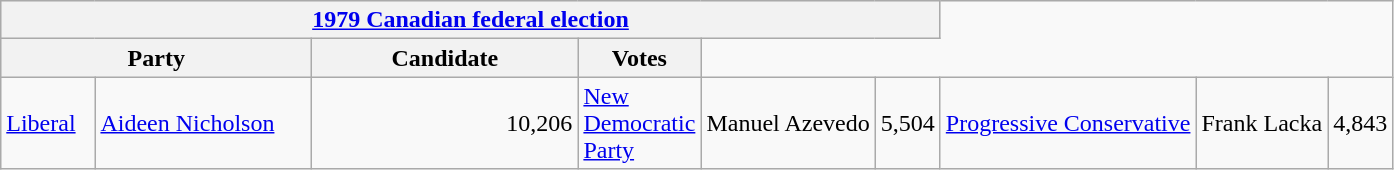<table class="wikitable">
<tr style="background:#e9e9e9;">
<th colspan="6"><a href='#'>1979 Canadian federal election</a></th>
</tr>
<tr style="background:#e9e9e9;">
<th colspan="2" style="width: 200px">Party</th>
<th style="width: 170px">Candidate</th>
<th style="width: 40px">Votes</th>
</tr>
<tr>
<td><a href='#'>Liberal</a></td>
<td><a href='#'>Aideen Nicholson</a></td>
<td align="right">10,206<br></td>
<td><a href='#'>New Democratic Party</a></td>
<td>Manuel Azevedo</td>
<td align="right">5,504<br></td>
<td><a href='#'>Progressive Conservative</a></td>
<td>Frank Lacka</td>
<td align="right">4,843<br>

</td>
</tr>
</table>
